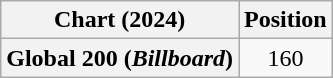<table class="wikitable sortable plainrowheaders" style="text-align:center">
<tr>
<th scope="col">Chart (2024)</th>
<th scope="col">Position</th>
</tr>
<tr>
<th scope="row">Global 200 (<em>Billboard</em>)</th>
<td>160</td>
</tr>
</table>
